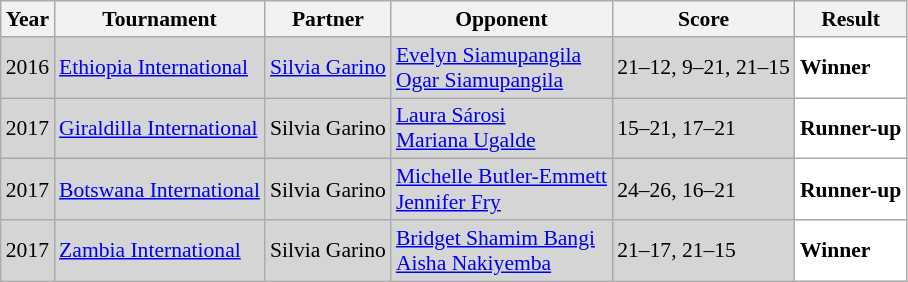<table class="sortable wikitable" style="font-size: 90%;">
<tr>
<th>Year</th>
<th>Tournament</th>
<th>Partner</th>
<th>Opponent</th>
<th>Score</th>
<th>Result</th>
</tr>
<tr style="background:#D5D5D5">
<td align="center">2016</td>
<td align="left"><a href='#'>Ethiopia International</a></td>
<td align="left"> <a href='#'>Silvia Garino</a></td>
<td align="left"> <a href='#'>Evelyn Siamupangila</a> <br>  <a href='#'>Ogar Siamupangila</a></td>
<td align="left">21–12, 9–21, 21–15</td>
<td style="text-align:left; background:white"> <strong>Winner</strong></td>
</tr>
<tr style="background:#D5D5D5">
<td align="center">2017</td>
<td align="left"><a href='#'>Giraldilla International</a></td>
<td align="left"> Silvia Garino</td>
<td align="left"> <a href='#'>Laura Sárosi</a> <br>  <a href='#'>Mariana Ugalde</a></td>
<td align="left">15–21, 17–21</td>
<td style="text-align:left; background:white"> <strong>Runner-up</strong></td>
</tr>
<tr style="background:#D5D5D5">
<td align="center">2017</td>
<td align="left"><a href='#'>Botswana International</a></td>
<td align="left"> Silvia Garino</td>
<td align="left"> <a href='#'>Michelle Butler-Emmett</a> <br>  <a href='#'>Jennifer Fry</a></td>
<td align="left">24–26, 16–21</td>
<td style="text-align:left; background:white"> <strong>Runner-up</strong></td>
</tr>
<tr style="background:#D5D5D5">
<td align="center">2017</td>
<td align="left"><a href='#'>Zambia International</a></td>
<td align="left"> Silvia Garino</td>
<td align="left"> <a href='#'>Bridget Shamim Bangi</a> <br>  <a href='#'>Aisha Nakiyemba</a></td>
<td align="left">21–17, 21–15</td>
<td style="text-align:left; background:white"> <strong>Winner</strong></td>
</tr>
</table>
